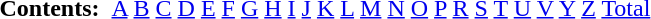<table id="toc" class="toc" summary="Contents">
<tr>
<th>Contents:</th>
<td></td>
<td><a href='#'>A</a> <a href='#'>B</a> <a href='#'>C</a> <a href='#'>D</a> <a href='#'>E</a> <a href='#'>F</a> <a href='#'>G</a> <a href='#'>H</a> <a href='#'>I</a> <a href='#'>J</a> <a href='#'>K</a> <a href='#'>L</a> <a href='#'>M</a> <a href='#'>N</a> <a href='#'>O</a> <a href='#'>P</a> <a href='#'>R</a> <a href='#'>S</a> <a href='#'>T</a> <a href='#'>U</a> <a href='#'>V</a> <a href='#'>Y</a> <a href='#'>Z</a> <a href='#'>Total</a></td>
</tr>
</table>
